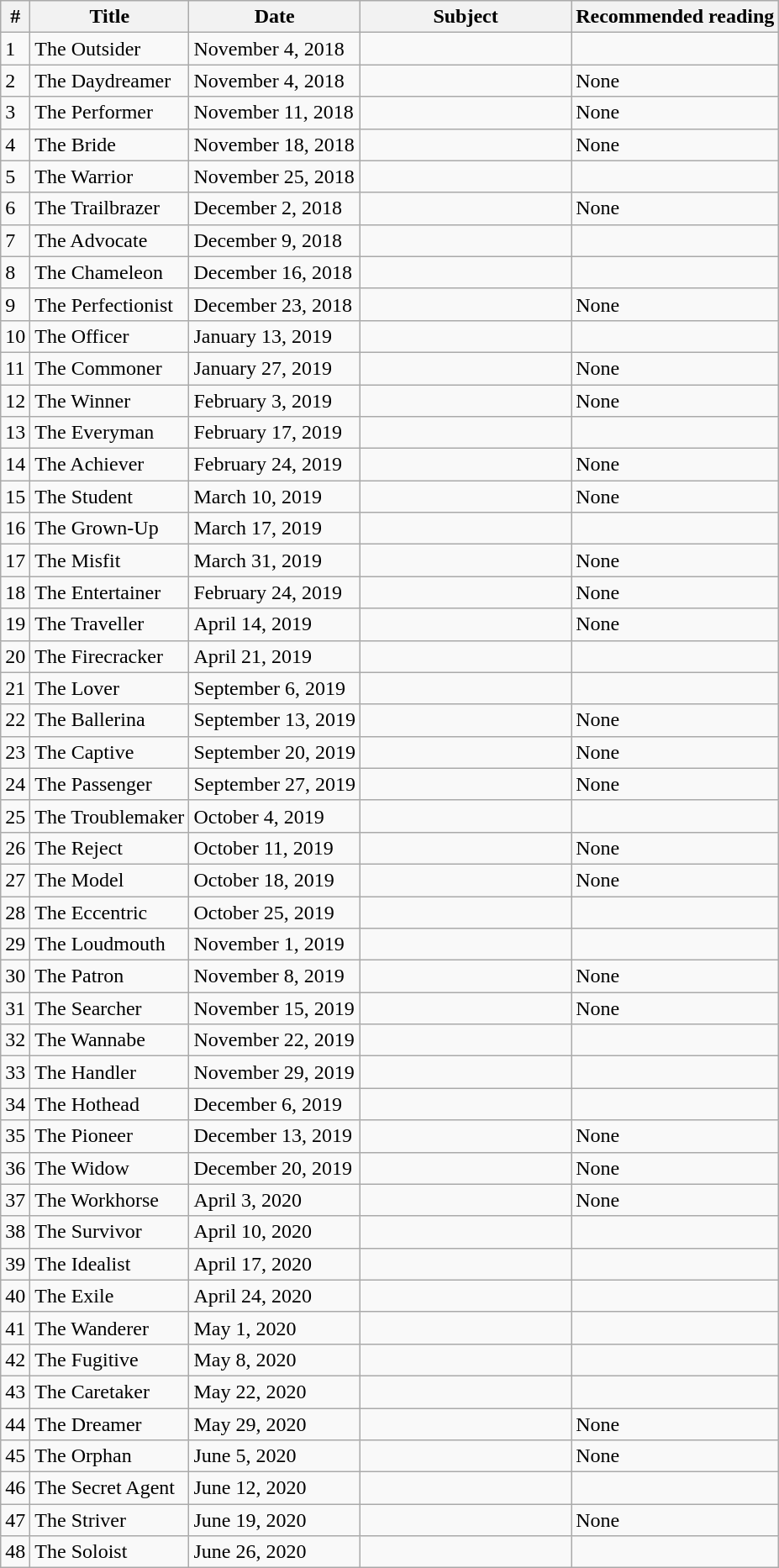<table class="wikitable mw-collapsible mw-collapsed">
<tr>
<th>#</th>
<th>Title</th>
<th>Date</th>
<th scope="col" style="width: 120pt;">Subject</th>
<th>Recommended reading</th>
</tr>
<tr>
<td>1</td>
<td>The Outsider</td>
<td>November 4, 2018</td>
<td></td>
<td></td>
</tr>
<tr>
<td>2</td>
<td>The Daydreamer</td>
<td>November 4, 2018</td>
<td></td>
<td>None</td>
</tr>
<tr>
<td>3</td>
<td>The Performer</td>
<td>November 11, 2018</td>
<td></td>
<td>None</td>
</tr>
<tr>
<td>4</td>
<td>The Bride</td>
<td>November 18, 2018</td>
<td></td>
<td>None</td>
</tr>
<tr>
<td>5</td>
<td>The Warrior</td>
<td>November 25, 2018</td>
<td></td>
<td></td>
</tr>
<tr>
<td>6</td>
<td>The Trailbrazer</td>
<td>December 2, 2018</td>
<td></td>
<td>None</td>
</tr>
<tr>
<td>7</td>
<td>The Advocate</td>
<td>December 9, 2018</td>
<td></td>
<td></td>
</tr>
<tr>
<td>8</td>
<td>The Chameleon</td>
<td>December 16, 2018</td>
<td></td>
<td></td>
</tr>
<tr>
<td>9</td>
<td>The Perfectionist</td>
<td>December 23, 2018</td>
<td></td>
<td>None</td>
</tr>
<tr>
<td>10</td>
<td>The Officer</td>
<td>January 13, 2019</td>
<td></td>
<td></td>
</tr>
<tr>
<td>11</td>
<td>The Commoner</td>
<td>January 27, 2019</td>
<td></td>
<td>None</td>
</tr>
<tr>
<td>12</td>
<td>The Winner</td>
<td>February 3, 2019</td>
<td></td>
<td>None</td>
</tr>
<tr>
<td>13</td>
<td>The Everyman</td>
<td>February 17, 2019</td>
<td></td>
<td></td>
</tr>
<tr>
<td>14</td>
<td>The Achiever</td>
<td>February 24, 2019</td>
<td></td>
<td>None</td>
</tr>
<tr>
<td>15</td>
<td>The Student</td>
<td>March 10, 2019</td>
<td></td>
<td>None</td>
</tr>
<tr>
<td>16</td>
<td>The Grown-Up</td>
<td>March 17, 2019</td>
<td></td>
<td></td>
</tr>
<tr>
<td>17</td>
<td>The Misfit</td>
<td>March 31, 2019</td>
<td></td>
<td>None</td>
</tr>
<tr>
<td>18</td>
<td>The Entertainer</td>
<td>February 24, 2019</td>
<td></td>
<td>None</td>
</tr>
<tr>
<td>19</td>
<td>The Traveller</td>
<td>April 14, 2019</td>
<td></td>
<td>None</td>
</tr>
<tr>
<td>20</td>
<td>The Firecracker</td>
<td>April 21, 2019</td>
<td></td>
<td></td>
</tr>
<tr>
<td>21</td>
<td>The Lover</td>
<td>September 6, 2019</td>
<td></td>
<td></td>
</tr>
<tr>
<td>22</td>
<td>The Ballerina</td>
<td>September 13, 2019</td>
<td></td>
<td>None</td>
</tr>
<tr>
<td>23</td>
<td>The Captive</td>
<td>September 20, 2019</td>
<td></td>
<td>None</td>
</tr>
<tr>
<td>24</td>
<td>The Passenger</td>
<td>September 27, 2019</td>
<td></td>
<td>None</td>
</tr>
<tr>
<td>25</td>
<td>The Troublemaker</td>
<td>October 4, 2019</td>
<td></td>
<td></td>
</tr>
<tr>
<td>26</td>
<td>The Reject</td>
<td>October 11, 2019</td>
<td></td>
<td>None</td>
</tr>
<tr>
<td>27</td>
<td>The Model</td>
<td>October 18, 2019</td>
<td></td>
<td>None</td>
</tr>
<tr>
<td>28</td>
<td>The Eccentric</td>
<td>October 25, 2019</td>
<td></td>
<td></td>
</tr>
<tr>
<td>29</td>
<td>The Loudmouth</td>
<td>November 1, 2019</td>
<td></td>
<td></td>
</tr>
<tr>
<td>30</td>
<td>The Patron</td>
<td>November 8, 2019</td>
<td></td>
<td>None</td>
</tr>
<tr>
<td>31</td>
<td>The Searcher</td>
<td>November 15, 2019</td>
<td></td>
<td>None</td>
</tr>
<tr>
<td>32</td>
<td>The Wannabe</td>
<td>November 22, 2019</td>
<td></td>
<td></td>
</tr>
<tr>
<td>33</td>
<td>The Handler</td>
<td>November 29, 2019</td>
<td></td>
<td></td>
</tr>
<tr>
<td>34</td>
<td>The Hothead</td>
<td>December 6, 2019</td>
<td></td>
<td></td>
</tr>
<tr>
<td>35</td>
<td>The Pioneer</td>
<td>December 13, 2019</td>
<td></td>
<td>None</td>
</tr>
<tr>
<td>36</td>
<td>The Widow</td>
<td>December 20, 2019</td>
<td></td>
<td>None</td>
</tr>
<tr>
<td>37</td>
<td>The Workhorse</td>
<td>April 3, 2020</td>
<td></td>
<td>None</td>
</tr>
<tr>
<td>38</td>
<td>The Survivor</td>
<td>April 10, 2020</td>
<td></td>
<td></td>
</tr>
<tr>
<td>39</td>
<td>The Idealist</td>
<td>April 17, 2020</td>
<td></td>
<td></td>
</tr>
<tr>
<td>40</td>
<td>The Exile</td>
<td>April 24, 2020</td>
<td></td>
<td></td>
</tr>
<tr>
<td>41</td>
<td>The Wanderer</td>
<td>May 1, 2020</td>
<td></td>
<td></td>
</tr>
<tr>
<td>42</td>
<td>The Fugitive</td>
<td>May 8, 2020</td>
<td></td>
<td></td>
</tr>
<tr>
<td>43</td>
<td>The Caretaker</td>
<td>May 22, 2020</td>
<td></td>
<td></td>
</tr>
<tr>
<td>44</td>
<td>The Dreamer</td>
<td>May 29, 2020</td>
<td></td>
<td>None</td>
</tr>
<tr>
<td>45</td>
<td>The Orphan</td>
<td>June 5, 2020</td>
<td></td>
<td>None</td>
</tr>
<tr>
<td>46</td>
<td>The Secret Agent</td>
<td>June 12, 2020</td>
<td></td>
<td></td>
</tr>
<tr>
<td>47</td>
<td>The Striver</td>
<td>June 19, 2020</td>
<td></td>
<td>None</td>
</tr>
<tr>
<td>48</td>
<td>The Soloist</td>
<td>June 26, 2020</td>
<td></td>
<td></td>
</tr>
</table>
